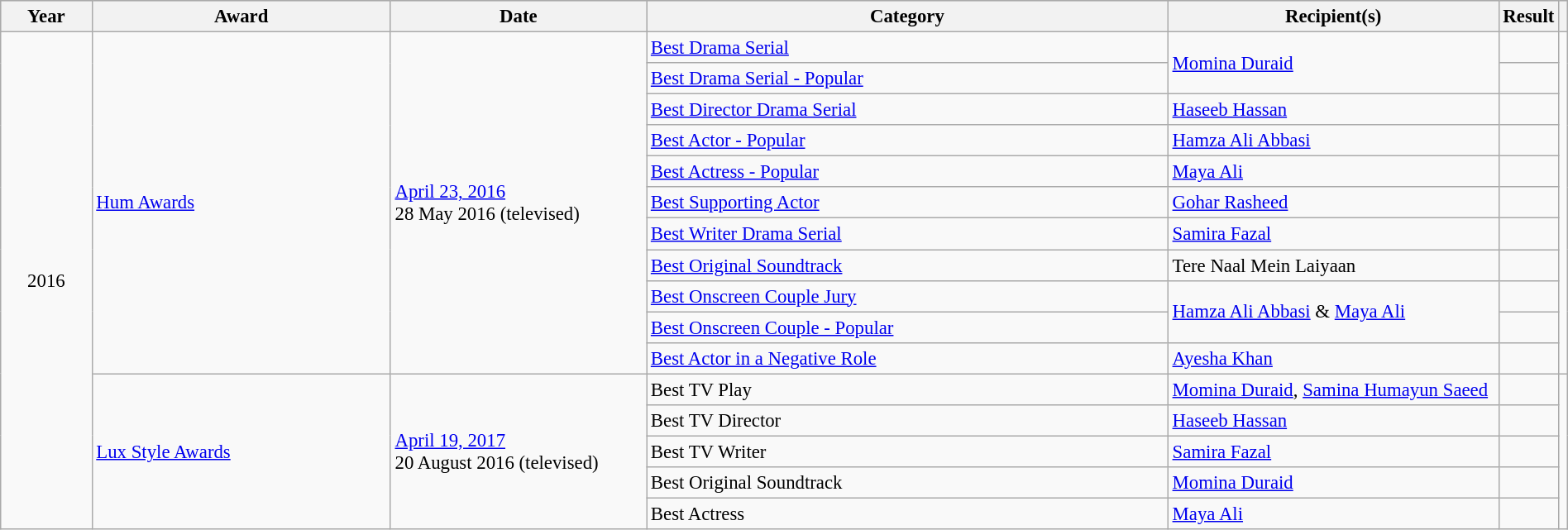<table class="wikitable" width="100%" style="font-size: 95%;">
<tr style="background:#ccc; text-align:center;">
<th scope="col" width="6%">Year</th>
<th scope="col" width="20%">Award</th>
<th scope="col" width="17%">Date</th>
<th scope="col" width="35%">Category</th>
<th scope="col" width="30%">Recipient(s)</th>
<th scope="col" width="10%">Result</th>
<th></th>
</tr>
<tr>
<td rowspan="17" style="text-align:center;">2016</td>
<td rowspan="11"><a href='#'>Hum Awards</a></td>
<td rowspan="11"><a href='#'>April 23, 2016</a><br>28 May 2016 (televised)</td>
<td><a href='#'>Best Drama Serial</a></td>
<td rowspan="2"><a href='#'>Momina Duraid</a></td>
<td></td>
<td rowspan="11"></td>
</tr>
<tr>
<td><a href='#'>Best Drama Serial - Popular</a></td>
<td></td>
</tr>
<tr>
<td><a href='#'>Best Director Drama Serial</a></td>
<td><a href='#'>Haseeb Hassan</a></td>
<td></td>
</tr>
<tr>
<td><a href='#'>Best Actor - Popular</a></td>
<td><a href='#'>Hamza Ali Abbasi</a></td>
<td></td>
</tr>
<tr>
<td><a href='#'>Best Actress - Popular</a></td>
<td><a href='#'>Maya Ali</a></td>
<td></td>
</tr>
<tr>
<td><a href='#'>Best Supporting Actor</a></td>
<td><a href='#'>Gohar Rasheed</a></td>
<td></td>
</tr>
<tr>
<td><a href='#'>Best Writer Drama Serial</a></td>
<td><a href='#'>Samira Fazal</a></td>
<td></td>
</tr>
<tr>
<td><a href='#'>Best Original Soundtrack</a></td>
<td>Tere Naal Mein Laiyaan</td>
<td></td>
</tr>
<tr>
<td><a href='#'>Best Onscreen Couple Jury</a></td>
<td rowspan="2"><a href='#'>Hamza Ali Abbasi</a> & <a href='#'>Maya Ali</a></td>
<td></td>
</tr>
<tr>
<td><a href='#'>Best Onscreen Couple - Popular</a></td>
<td></td>
</tr>
<tr>
<td><a href='#'>Best Actor in a Negative Role</a></td>
<td><a href='#'>Ayesha Khan</a></td>
<td></td>
</tr>
<tr>
<td rowspan="5"><a href='#'>Lux Style Awards</a></td>
<td rowspan="5"><a href='#'>April 19, 2017</a><br>20 August 2016 (televised)</td>
<td>Best TV Play</td>
<td><a href='#'>Momina Duraid</a>, <a href='#'>Samina Humayun Saeed</a></td>
<td></td>
<td rowspan="5"></td>
</tr>
<tr>
<td>Best TV Director</td>
<td><a href='#'>Haseeb Hassan</a></td>
<td></td>
</tr>
<tr>
<td>Best TV Writer</td>
<td><a href='#'>Samira Fazal</a></td>
<td></td>
</tr>
<tr>
<td>Best Original Soundtrack</td>
<td><a href='#'>Momina Duraid</a></td>
<td></td>
</tr>
<tr>
<td>Best Actress</td>
<td><a href='#'>Maya Ali</a></td>
<td></td>
</tr>
</table>
